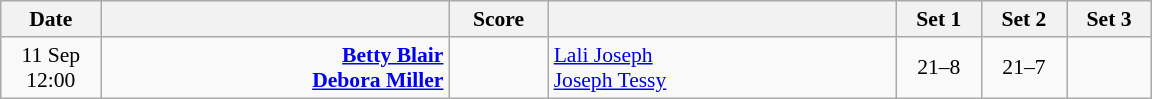<table class="wikitable" style="text-align: center; font-size:90%">
<tr>
<th width="60">Date</th>
<th align="right" width="225"></th>
<th width="60">Score</th>
<th align="left" width="225"></th>
<th width="50">Set 1</th>
<th width="50">Set 2</th>
<th width="50">Set 3</th>
</tr>
<tr>
<td>11 Sep<br>12:00</td>
<td align="right"><strong><a href='#'>Betty Blair</a> <br><a href='#'>Debora Miller</a> </strong></td>
<td align="center"></td>
<td align="left"> <a href='#'>Lali Joseph</a><br> <a href='#'>Joseph Tessy</a></td>
<td>21–8</td>
<td>21–7</td>
<td></td>
</tr>
</table>
